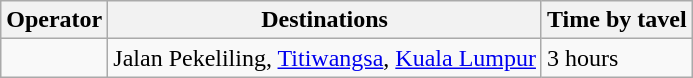<table class="wikitable">
<tr>
<th>Operator</th>
<th>Destinations</th>
<th>Time by tavel</th>
</tr>
<tr>
<td></td>
<td>Jalan Pekeliling, <a href='#'>Titiwangsa</a>, <a href='#'>Kuala Lumpur</a></td>
<td>3 hours</td>
</tr>
</table>
